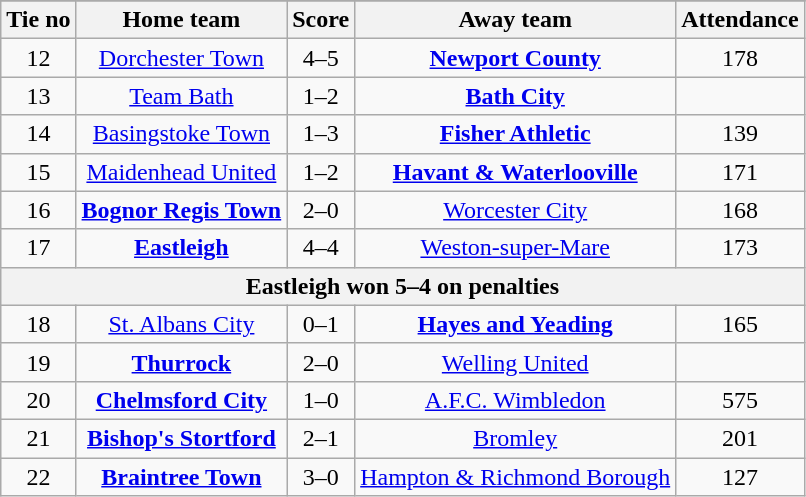<table border=0 cellpadding=0 cellspacing=0>
<tr>
<td valign="top"><br><table class="wikitable" style="text-align: center">
<tr>
</tr>
<tr>
<th>Tie no</th>
<th>Home team</th>
<th>Score</th>
<th>Away team</th>
<th>Attendance</th>
</tr>
<tr>
<td>12</td>
<td><a href='#'>Dorchester Town</a></td>
<td>4–5</td>
<td><strong><a href='#'>Newport County</a></strong></td>
<td>178</td>
</tr>
<tr>
<td>13</td>
<td><a href='#'>Team Bath</a></td>
<td>1–2</td>
<td><strong><a href='#'>Bath City</a></strong></td>
<td></td>
</tr>
<tr>
<td>14</td>
<td><a href='#'>Basingstoke Town</a></td>
<td>1–3</td>
<td><strong><a href='#'>Fisher Athletic</a></strong></td>
<td>139</td>
</tr>
<tr>
<td>15</td>
<td><a href='#'>Maidenhead United</a></td>
<td>1–2</td>
<td><strong><a href='#'>Havant & Waterlooville</a></strong></td>
<td>171</td>
</tr>
<tr>
<td>16</td>
<td><strong><a href='#'>Bognor Regis Town</a></strong></td>
<td>2–0</td>
<td><a href='#'>Worcester City</a></td>
<td>168</td>
</tr>
<tr>
<td>17</td>
<td><strong><a href='#'>Eastleigh</a></strong></td>
<td>4–4</td>
<td><a href='#'>Weston-super-Mare</a></td>
<td>173</td>
</tr>
<tr>
<th colspan=5>Eastleigh won 5–4 on penalties</th>
</tr>
<tr>
<td>18</td>
<td><a href='#'>St. Albans City</a></td>
<td>0–1</td>
<td><strong><a href='#'>Hayes and Yeading</a></strong></td>
<td>165</td>
</tr>
<tr>
<td>19</td>
<td><strong><a href='#'>Thurrock</a></strong></td>
<td>2–0</td>
<td><a href='#'>Welling United</a></td>
<td></td>
</tr>
<tr>
<td>20</td>
<td><strong><a href='#'>Chelmsford City</a></strong></td>
<td>1–0</td>
<td><a href='#'>A.F.C. Wimbledon</a></td>
<td>575</td>
</tr>
<tr>
<td>21</td>
<td><strong><a href='#'>Bishop's Stortford</a></strong></td>
<td>2–1</td>
<td><a href='#'>Bromley</a></td>
<td>201</td>
</tr>
<tr>
<td>22</td>
<td><strong><a href='#'>Braintree Town</a></strong></td>
<td>3–0</td>
<td><a href='#'>Hampton & Richmond Borough</a></td>
<td>127</td>
</tr>
</table>
</td>
</tr>
</table>
